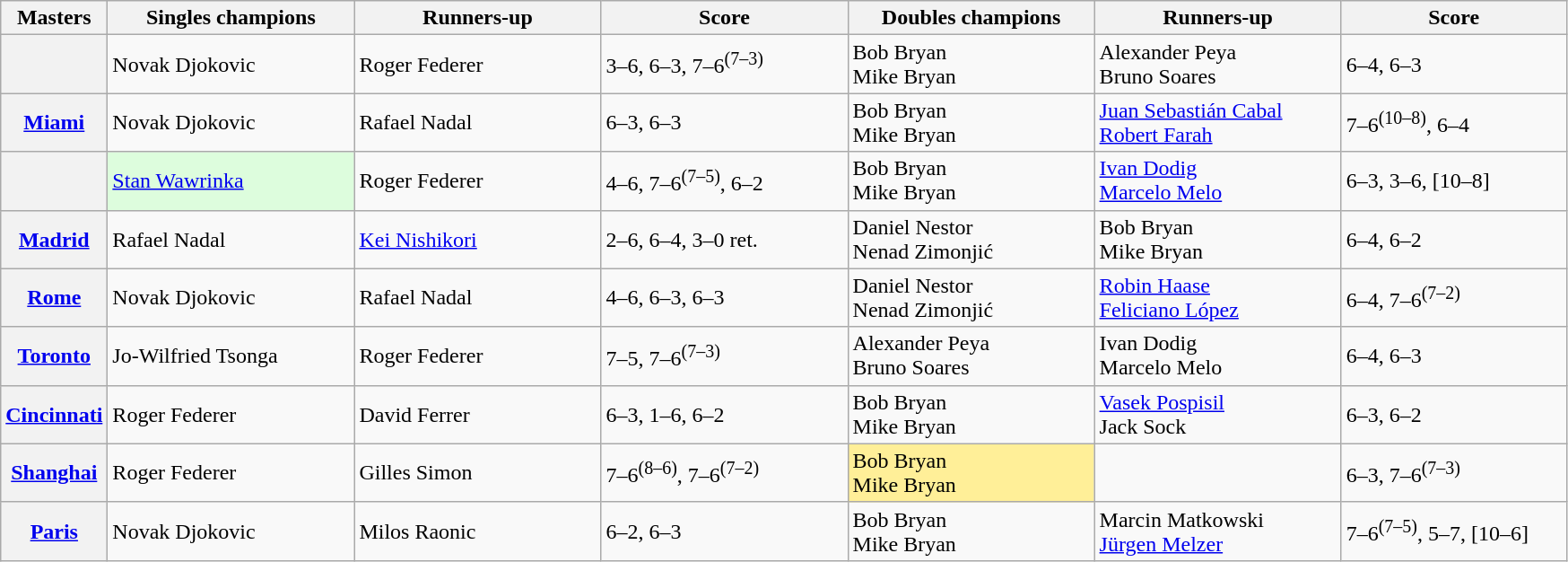<table class="wikitable plainrowheaders">
<tr>
<th scope="col">Masters</th>
<th scope="col" style="width:11em">Singles champions</th>
<th scope="col" style="width:11em">Runners-up</th>
<th scope="col" style="width:11em">Score</th>
<th scope="col" style="width:11em">Doubles champions</th>
<th scope="col" style="width:11em">Runners-up</th>
<th scope="col" style="width:10em">Score</th>
</tr>
<tr>
<th scope="row"><br></th>
<td> Novak Djokovic</td>
<td> Roger Federer</td>
<td>3–6, 6–3, 7–6<sup>(7–3)</sup></td>
<td> Bob Bryan <br> Mike Bryan</td>
<td> Alexander Peya <br>  Bruno Soares</td>
<td>6–4, 6–3</td>
</tr>
<tr>
<th scope="row"><a href='#'><strong>Miami</strong></a><br></th>
<td> Novak Djokovic</td>
<td> Rafael Nadal</td>
<td>6–3, 6–3</td>
<td> Bob Bryan <br>  Mike Bryan</td>
<td> <a href='#'>Juan Sebastián Cabal</a> <br>  <a href='#'>Robert Farah</a></td>
<td>7–6<sup>(10–8)</sup>, 6–4</td>
</tr>
<tr>
<th scope="row"><br></th>
<td style="background-color: #ddfddd"> <a href='#'>Stan Wawrinka</a></td>
<td> Roger Federer</td>
<td>4–6, 7–6<sup>(7–5)</sup>, 6–2</td>
<td> Bob Bryan <br> Mike Bryan</td>
<td> <a href='#'>Ivan Dodig</a> <br>  <a href='#'>Marcelo Melo</a></td>
<td>6–3, 3–6, [10–8]</td>
</tr>
<tr>
<th scope="row"><a href='#'><strong>Madrid</strong></a><br></th>
<td> Rafael Nadal</td>
<td> <a href='#'>Kei Nishikori</a></td>
<td>2–6, 6–4, 3–0 ret.</td>
<td> Daniel Nestor <br>  Nenad Zimonjić</td>
<td> Bob Bryan <br> Mike Bryan</td>
<td>6–4, 6–2</td>
</tr>
<tr>
<th scope="row"><a href='#'><strong>Rome</strong></a><br></th>
<td> Novak Djokovic</td>
<td> Rafael Nadal</td>
<td>4–6, 6–3, 6–3</td>
<td> Daniel Nestor <br>  Nenad Zimonjić</td>
<td> <a href='#'>Robin Haase</a> <br>  <a href='#'>Feliciano López</a></td>
<td>6–4, 7–6<sup>(7–2)</sup></td>
</tr>
<tr>
<th scope="row"><a href='#'><strong>Toronto</strong></a><br></th>
<td> Jo-Wilfried Tsonga</td>
<td> Roger Federer</td>
<td>7–5, 7–6<sup>(7–3)</sup></td>
<td> Alexander Peya <br>  Bruno Soares</td>
<td> Ivan Dodig <br>  Marcelo Melo</td>
<td>6–4, 6–3</td>
</tr>
<tr>
<th scope="row"><a href='#'><strong>Cincinnati</strong></a><br></th>
<td> Roger Federer</td>
<td> David Ferrer</td>
<td>6–3, 1–6, 6–2</td>
<td> Bob Bryan <br> Mike Bryan</td>
<td> <a href='#'>Vasek Pospisil</a> <br>  Jack Sock</td>
<td>6–3, 6–2</td>
</tr>
<tr>
<th scope="row"><a href='#'><strong>Shanghai</strong></a><br></th>
<td> Roger Federer</td>
<td> Gilles Simon</td>
<td>7–6<sup>(8–6)</sup>, 7–6<sup>(7–2)</sup></td>
<td style="background-color: #ffef98"> Bob Bryan <br> Mike Bryan</td>
<td></td>
<td>6–3, 7–6<sup>(7–3)</sup></td>
</tr>
<tr>
<th scope="row"><a href='#'><strong>Paris</strong></a><br></th>
<td> Novak Djokovic</td>
<td> Milos Raonic</td>
<td>6–2, 6–3</td>
<td> Bob Bryan <br> Mike Bryan</td>
<td> Marcin Matkowski <br>  <a href='#'>Jürgen Melzer</a></td>
<td>7–6<sup>(7–5)</sup>, 5–7, [10–6]</td>
</tr>
</table>
